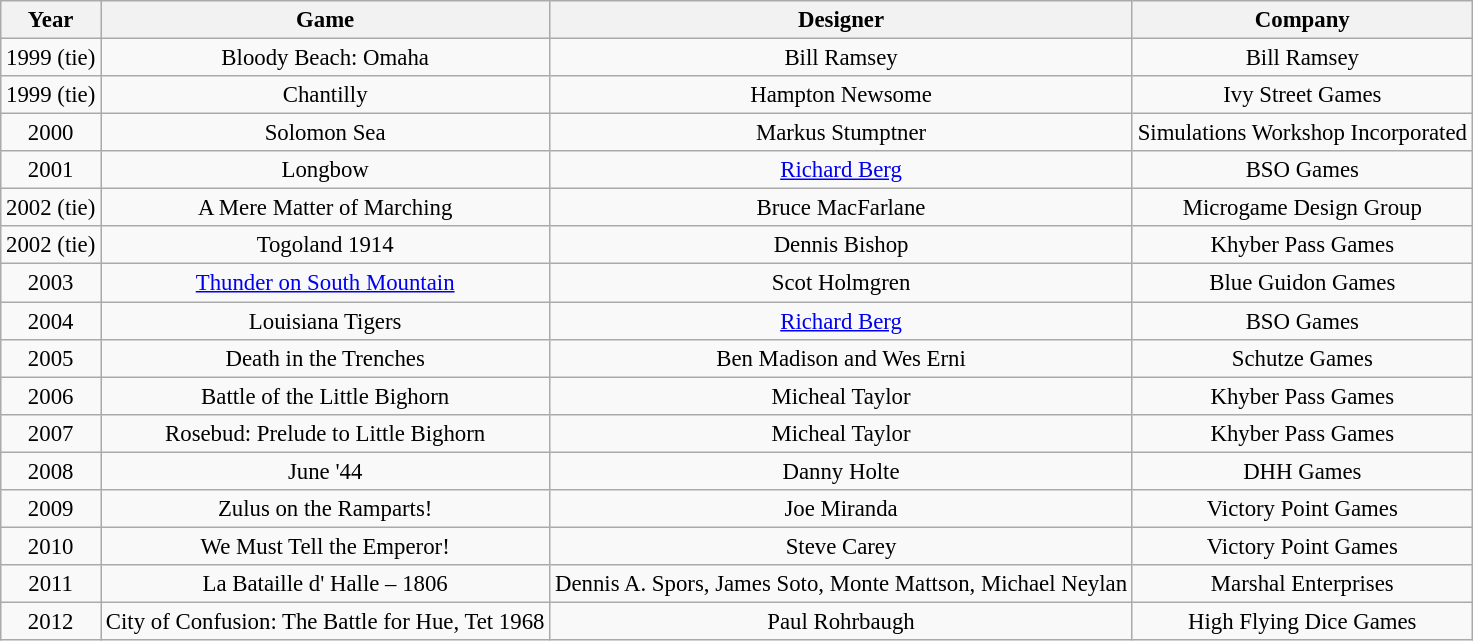<table class="wikitable" style="font-size: 95%">
<tr>
<th>Year</th>
<th>Game</th>
<th>Designer</th>
<th>Company</th>
</tr>
<tr align="center">
<td>1999 (tie)</td>
<td>Bloody Beach: Omaha</td>
<td>Bill Ramsey</td>
<td>Bill Ramsey</td>
</tr>
<tr align="center">
<td>1999 (tie)</td>
<td>Chantilly</td>
<td>Hampton Newsome</td>
<td>Ivy Street Games</td>
</tr>
<tr align="center">
<td>2000</td>
<td>Solomon Sea</td>
<td>Markus Stumptner</td>
<td>Simulations Workshop Incorporated</td>
</tr>
<tr align="center">
<td>2001</td>
<td>Longbow</td>
<td><a href='#'>Richard Berg</a></td>
<td>BSO Games</td>
</tr>
<tr align="center">
<td>2002 (tie)</td>
<td>A Mere Matter of Marching</td>
<td>Bruce MacFarlane</td>
<td>Microgame Design Group</td>
</tr>
<tr align="center">
<td>2002 (tie)</td>
<td>Togoland 1914</td>
<td>Dennis Bishop</td>
<td>Khyber Pass Games</td>
</tr>
<tr align="center">
<td>2003</td>
<td><a href='#'>Thunder on South Mountain</a></td>
<td>Scot Holmgren</td>
<td>Blue Guidon Games</td>
</tr>
<tr align="center">
<td>2004</td>
<td>Louisiana Tigers</td>
<td><a href='#'>Richard Berg</a></td>
<td>BSO Games</td>
</tr>
<tr align="center">
<td>2005</td>
<td>Death in the Trenches</td>
<td>Ben Madison and Wes Erni</td>
<td>Schutze Games</td>
</tr>
<tr align="center">
<td>2006</td>
<td>Battle of the Little Bighorn</td>
<td>Micheal Taylor</td>
<td>Khyber Pass Games</td>
</tr>
<tr align="center">
<td>2007</td>
<td>Rosebud: Prelude to Little Bighorn</td>
<td>Micheal Taylor</td>
<td>Khyber Pass Games</td>
</tr>
<tr align="center">
<td>2008</td>
<td>June '44</td>
<td>Danny Holte</td>
<td>DHH Games</td>
</tr>
<tr align="center">
<td>2009</td>
<td>Zulus on the Ramparts!</td>
<td>Joe Miranda</td>
<td>Victory Point Games</td>
</tr>
<tr align="center">
<td>2010</td>
<td>We Must Tell the Emperor!</td>
<td>Steve Carey</td>
<td>Victory Point Games</td>
</tr>
<tr align="center">
<td>2011</td>
<td>La Bataille d' Halle – 1806</td>
<td>Dennis A. Spors, James Soto, Monte Mattson, Michael Neylan</td>
<td>Marshal Enterprises</td>
</tr>
<tr align="center">
<td>2012</td>
<td>City of Confusion: The Battle for Hue, Tet 1968</td>
<td>Paul Rohrbaugh</td>
<td>High Flying Dice Games</td>
</tr>
</table>
